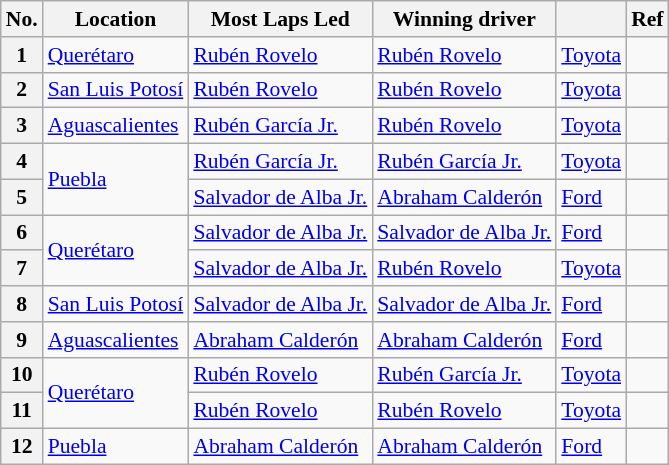<table class="wikitable" style="font-size:90%">
<tr>
<th>No.</th>
<th>Location</th>
<th>Most Laps Led</th>
<th>Winning driver</th>
<th></th>
<th>Ref</th>
</tr>
<tr>
<th>1</th>
<td> <a href='#'>Querétaro</a></td>
<td><a href='#'>Rubén Rovelo</a></td>
<td><a href='#'>Rubén Rovelo</a></td>
<td><a href='#'>Toyota</a></td>
<td></td>
</tr>
<tr>
<th>2</th>
<td> <a href='#'>San Luis Potosí</a></td>
<td><a href='#'>Rubén Rovelo</a></td>
<td><a href='#'>Rubén Rovelo</a></td>
<td><a href='#'>Toyota</a></td>
<td></td>
</tr>
<tr>
<th>3</th>
<td> <a href='#'>Aguascalientes</a></td>
<td><a href='#'>Rubén García Jr.</a></td>
<td><a href='#'>Rubén Rovelo</a></td>
<td><a href='#'>Toyota</a></td>
<td></td>
</tr>
<tr>
<th>4</th>
<td rowspan="2"> <a href='#'>Puebla</a></td>
<td><a href='#'>Rubén García Jr.</a></td>
<td><a href='#'>Rubén García Jr.</a></td>
<td><a href='#'>Toyota</a></td>
<td></td>
</tr>
<tr>
<th>5</th>
<td><a href='#'>Salvador de Alba Jr.</a></td>
<td><a href='#'>Abraham Calderón</a></td>
<td><a href='#'>Ford</a></td>
<td></td>
</tr>
<tr>
<th>6</th>
<td rowspan="2"> <a href='#'>Querétaro</a></td>
<td><a href='#'>Salvador de Alba Jr.</a></td>
<td><a href='#'>Salvador de Alba Jr.</a></td>
<td><a href='#'>Ford</a></td>
<td></td>
</tr>
<tr>
<th>7</th>
<td><a href='#'>Salvador de Alba Jr.</a></td>
<td><a href='#'>Rubén Rovelo</a></td>
<td><a href='#'>Toyota</a></td>
<td></td>
</tr>
<tr>
<th>8</th>
<td> <a href='#'>San Luis Potosí</a></td>
<td><a href='#'>Salvador de Alba Jr.</a></td>
<td><a href='#'>Salvador de Alba Jr.</a></td>
<td><a href='#'>Ford</a></td>
<td></td>
</tr>
<tr>
<th>9</th>
<td> <a href='#'>Aguascalientes</a></td>
<td><a href='#'>Abraham Calderón</a></td>
<td><a href='#'>Abraham Calderón</a></td>
<td><a href='#'>Ford</a></td>
<td></td>
</tr>
<tr>
<th>10</th>
<td rowspan="2"> <a href='#'>Querétaro</a></td>
<td><a href='#'>Rubén Rovelo</a></td>
<td><a href='#'>Rubén García Jr.</a></td>
<td><a href='#'>Toyota</a></td>
<td></td>
</tr>
<tr>
<th>11</th>
<td><a href='#'>Rubén Rovelo</a></td>
<td><a href='#'>Rubén Rovelo</a></td>
<td><a href='#'>Toyota</a></td>
<td></td>
</tr>
<tr>
<th>12</th>
<td> <a href='#'>Puebla</a></td>
<td><a href='#'>Abraham Calderón</a></td>
<td><a href='#'>Abraham Calderón</a></td>
<td><a href='#'>Ford</a></td>
<td></td>
</tr>
</table>
